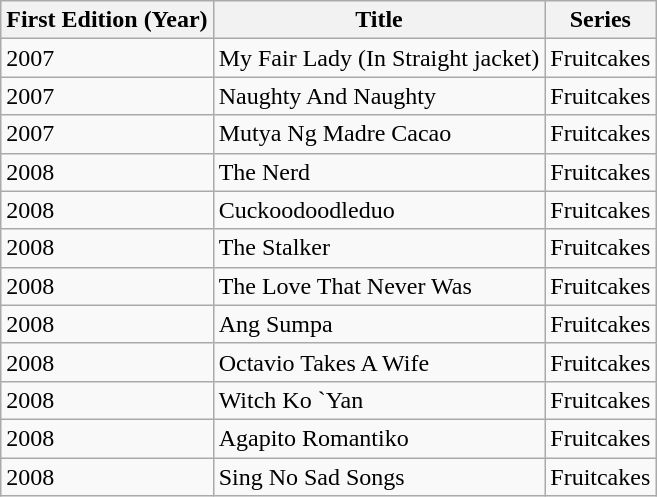<table class="wikitable sortable">
<tr>
<th>First Edition (Year)</th>
<th>Title</th>
<th>Series</th>
</tr>
<tr>
<td>2007</td>
<td>My Fair Lady (In Straight jacket)</td>
<td>Fruitcakes</td>
</tr>
<tr>
<td>2007</td>
<td>Naughty And Naughty</td>
<td>Fruitcakes</td>
</tr>
<tr>
<td>2007</td>
<td>Mutya Ng Madre Cacao</td>
<td>Fruitcakes</td>
</tr>
<tr>
<td>2008</td>
<td>The Nerd</td>
<td>Fruitcakes</td>
</tr>
<tr>
<td>2008</td>
<td>Cuckoodoodleduo</td>
<td>Fruitcakes</td>
</tr>
<tr>
<td>2008</td>
<td>The Stalker</td>
<td>Fruitcakes</td>
</tr>
<tr>
<td>2008</td>
<td>The Love That Never Was</td>
<td>Fruitcakes</td>
</tr>
<tr>
<td>2008</td>
<td>Ang Sumpa</td>
<td>Fruitcakes</td>
</tr>
<tr>
<td>2008</td>
<td>Octavio Takes A Wife</td>
<td>Fruitcakes</td>
</tr>
<tr>
<td>2008</td>
<td>Witch Ko `Yan</td>
<td>Fruitcakes</td>
</tr>
<tr>
<td>2008</td>
<td>Agapito Romantiko</td>
<td>Fruitcakes</td>
</tr>
<tr>
<td>2008</td>
<td>Sing No Sad Songs</td>
<td>Fruitcakes</td>
</tr>
</table>
